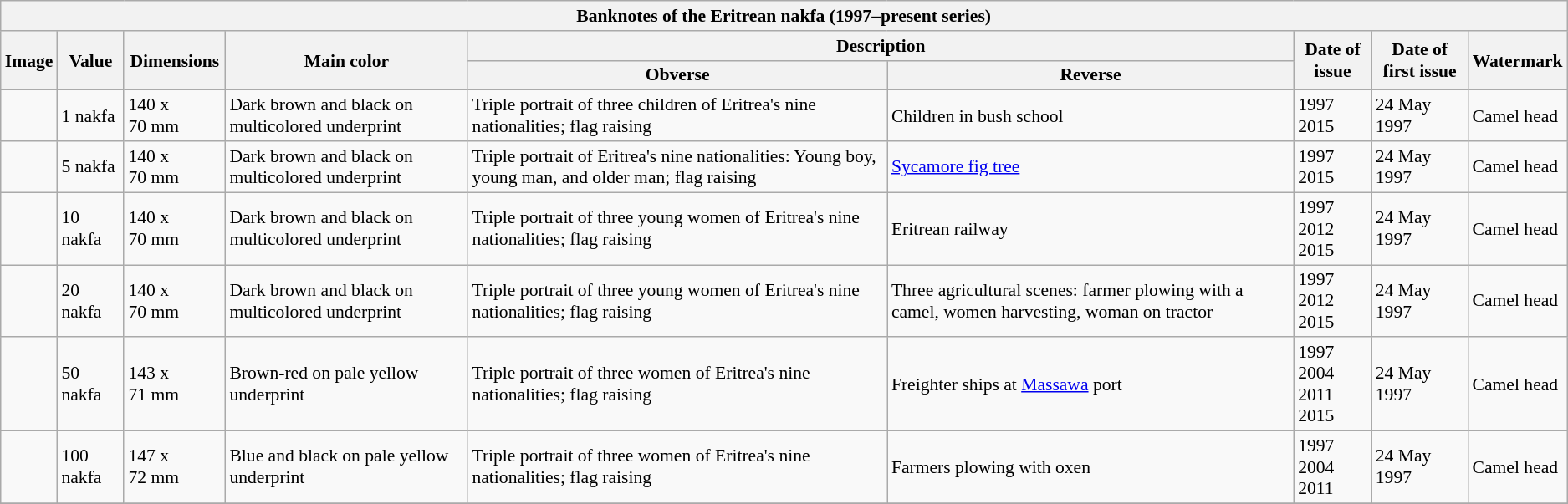<table class="wikitable" style="font-size: 90%">
<tr>
<th colspan="9">Banknotes of the Eritrean nakfa (1997–present series)</th>
</tr>
<tr>
<th rowspan="2">Image</th>
<th rowspan="2">Value</th>
<th rowspan="2">Dimensions</th>
<th rowspan="2">Main color</th>
<th colspan="2">Description</th>
<th rowspan="2">Date of issue</th>
<th rowspan="2">Date of first issue</th>
<th rowspan="2">Watermark</th>
</tr>
<tr>
<th>Obverse</th>
<th>Reverse</th>
</tr>
<tr>
<td align="center"><br></td>
<td>1 nakfa</td>
<td>140 x 70 mm</td>
<td>Dark brown and black on multicolored underprint</td>
<td>Triple portrait of three children of Eritrea's nine nationalities; flag raising</td>
<td>Children in bush school</td>
<td>1997<br>2015</td>
<td>24 May 1997</td>
<td>Camel head</td>
</tr>
<tr>
<td align="center"><br></td>
<td>5 nakfa</td>
<td>140 x 70 mm</td>
<td>Dark brown and black on multicolored underprint</td>
<td>Triple portrait of Eritrea's nine nationalities: Young boy, young man, and older man; flag raising</td>
<td><a href='#'>Sycamore fig tree</a></td>
<td>1997<br>2015</td>
<td>24 May 1997</td>
<td>Camel head</td>
</tr>
<tr>
<td align="center"><br></td>
<td>10 nakfa</td>
<td>140 x 70 mm</td>
<td>Dark brown and black on multicolored underprint</td>
<td>Triple portrait of three young women of Eritrea's nine nationalities; flag raising</td>
<td>Eritrean railway</td>
<td>1997<br>2012<br>2015</td>
<td>24 May 1997</td>
<td>Camel head</td>
</tr>
<tr>
<td align="center"></td>
<td>20 nakfa</td>
<td>140 x 70 mm</td>
<td>Dark brown and black on multicolored underprint</td>
<td>Triple portrait of three young women of Eritrea's nine nationalities; flag raising</td>
<td>Three agricultural scenes: farmer plowing with a camel, women harvesting, woman on tractor</td>
<td>1997<br>2012<br>2015</td>
<td>24 May 1997</td>
<td>Camel head</td>
</tr>
<tr>
<td align="center"></td>
<td>50 nakfa</td>
<td>143 x 71 mm</td>
<td>Brown-red on pale yellow underprint</td>
<td>Triple portrait of three women of Eritrea's nine nationalities; flag raising</td>
<td>Freighter ships at <a href='#'>Massawa</a> port</td>
<td>1997<br>2004<br>2011<br>2015</td>
<td>24 May 1997</td>
<td>Camel head</td>
</tr>
<tr>
<td align="center"></td>
<td>100 nakfa</td>
<td>147 x 72 mm</td>
<td>Blue and black on pale yellow underprint</td>
<td>Triple portrait of three women of Eritrea's nine nationalities; flag raising</td>
<td>Farmers plowing with oxen</td>
<td>1997<br>2004<br>2011</td>
<td>24 May 1997</td>
<td>Camel head</td>
</tr>
<tr>
</tr>
</table>
